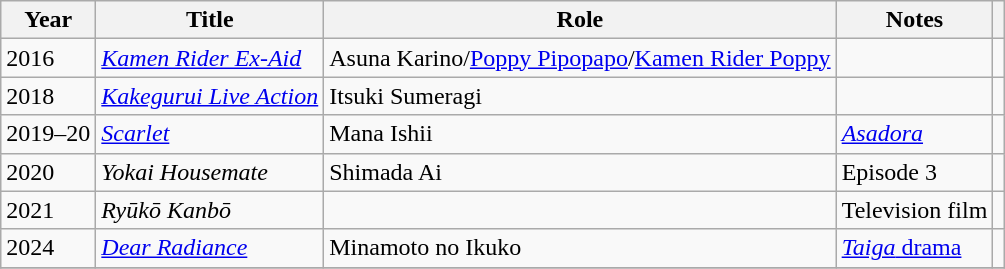<table class="wikitable">
<tr>
<th>Year</th>
<th>Title</th>
<th>Role</th>
<th class="unsortable">Notes</th>
<th class="unsortable"></th>
</tr>
<tr>
<td>2016</td>
<td><em><a href='#'>Kamen Rider Ex-Aid</a></em></td>
<td>Asuna Karino/<a href='#'>Poppy Pipopapo</a>/<a href='#'>Kamen Rider Poppy</a></td>
<td></td>
<td></td>
</tr>
<tr>
<td>2018</td>
<td><em><a href='#'>Kakegurui Live Action</a></em></td>
<td>Itsuki Sumeragi</td>
<td></td>
<td></td>
</tr>
<tr>
<td>2019–20</td>
<td><em><a href='#'>Scarlet</a></em></td>
<td>Mana Ishii</td>
<td><em><a href='#'>Asadora</a></em></td>
<td></td>
</tr>
<tr>
<td>2020</td>
<td><em>Yokai Housemate</em></td>
<td>Shimada Ai</td>
<td>Episode 3</td>
<td></td>
</tr>
<tr>
<td>2021</td>
<td><em>Ryūkō Kanbō</em></td>
<td></td>
<td>Television film</td>
<td></td>
</tr>
<tr>
<td>2024</td>
<td><em><a href='#'>Dear Radiance</a></em></td>
<td>Minamoto no Ikuko</td>
<td><a href='#'><em>Taiga</em> drama</a></td>
<td></td>
</tr>
<tr>
</tr>
</table>
